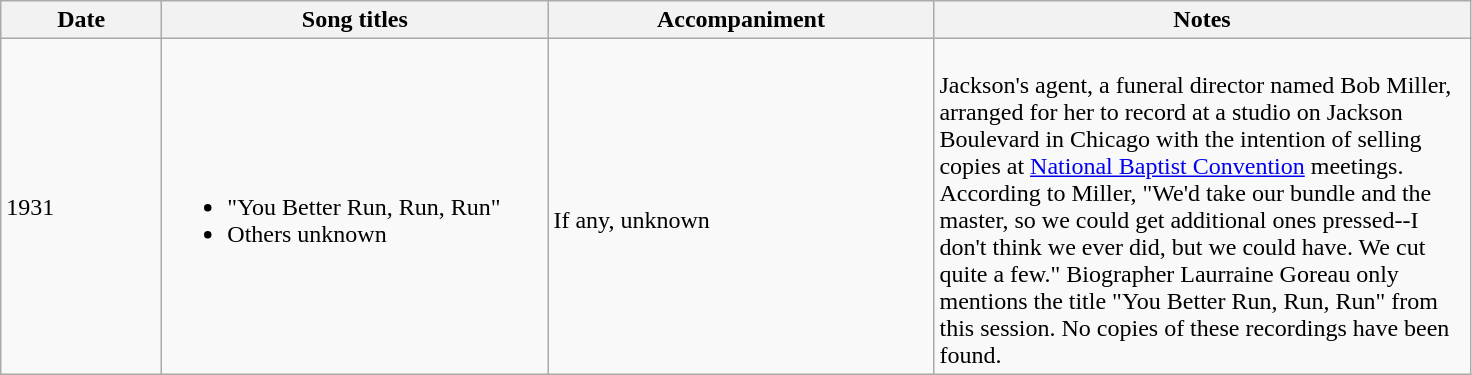<table class="wikitable">
<tr>
<th scope="col" style="width: 100px;">Date</th>
<th scope="col" style="width: 250px;">Song titles</th>
<th scope="col" style="width: 250px;">Accompaniment</th>
<th scope="col" style="width: 350px;">Notes</th>
</tr>
<tr>
<td>1931</td>
<td><br><ul><li>"You Better Run, Run, Run"</li><li>Others unknown</li></ul></td>
<td><br>If any, unknown</td>
<td><br>Jackson's agent, a funeral director named Bob Miller, arranged for her to record at a studio on Jackson Boulevard in Chicago with the intention of selling copies at <a href='#'>National Baptist Convention</a> meetings. According to Miller, "We'd take our bundle and the master, so we could get additional ones pressed--I don't think we ever did, but we could have. We cut quite a few." Biographer Laurraine Goreau only mentions the title "You Better Run, Run, Run" from this session. No copies of these recordings have been found.</td>
</tr>
</table>
